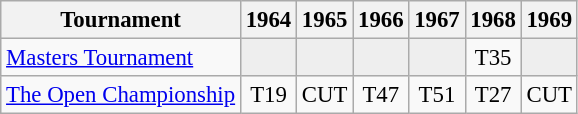<table class="wikitable" style="font-size:95%;text-align:center;">
<tr>
<th>Tournament</th>
<th>1964</th>
<th>1965</th>
<th>1966</th>
<th>1967</th>
<th>1968</th>
<th>1969</th>
</tr>
<tr>
<td align=left><a href='#'>Masters Tournament</a></td>
<td style="background:#eeeeee;"></td>
<td style="background:#eeeeee;"></td>
<td style="background:#eeeeee;"></td>
<td style="background:#eeeeee;"></td>
<td>T35</td>
<td style="background:#eeeeee;"></td>
</tr>
<tr>
<td align=left><a href='#'>The Open Championship</a></td>
<td>T19</td>
<td>CUT</td>
<td>T47</td>
<td>T51</td>
<td>T27</td>
<td>CUT</td>
</tr>
</table>
